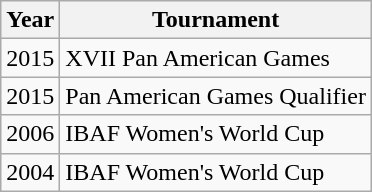<table class="wikitable">
<tr>
<th>Year</th>
<th>Tournament</th>
</tr>
<tr>
<td>2015</td>
<td>XVII Pan American Games</td>
</tr>
<tr>
<td>2015</td>
<td>Pan American Games Qualifier</td>
</tr>
<tr>
<td>2006</td>
<td>IBAF Women's World Cup</td>
</tr>
<tr>
<td>2004</td>
<td>IBAF Women's World Cup</td>
</tr>
</table>
